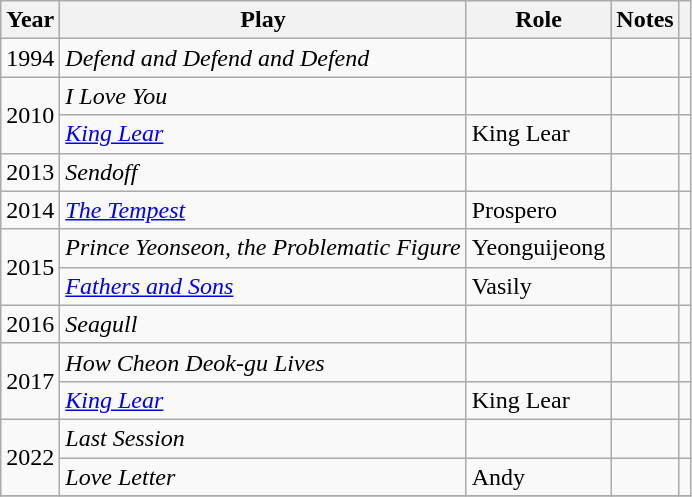<table class="wikitable sortable">
<tr>
<th>Year</th>
<th>Play</th>
<th>Role</th>
<th>Notes</th>
<th></th>
</tr>
<tr>
<td>1994</td>
<td><em>Defend and Defend and Defend</em></td>
<td></td>
<td></td>
<td></td>
</tr>
<tr>
<td rowspan="2">2010</td>
<td><em>I Love You</em></td>
<td></td>
<td></td>
<td></td>
</tr>
<tr>
<td><em><a href='#'>King Lear</a></em></td>
<td>King Lear</td>
<td></td>
<td></td>
</tr>
<tr>
<td>2013</td>
<td><em>Sendoff</em></td>
<td></td>
<td></td>
<td></td>
</tr>
<tr>
<td>2014</td>
<td><em><a href='#'>The Tempest</a></em></td>
<td>Prospero</td>
<td></td>
<td></td>
</tr>
<tr>
<td rowspan="2">2015</td>
<td><em>Prince Yeonseon, the Problematic Figure</em></td>
<td>Yeonguijeong</td>
<td></td>
<td></td>
</tr>
<tr>
<td><a href='#'><em>Fathers and Sons</em></a></td>
<td>Vasily</td>
<td></td>
<td></td>
</tr>
<tr>
<td>2016</td>
<td><em>Seagull</em></td>
<td></td>
<td></td>
<td></td>
</tr>
<tr>
<td rowspan="2">2017</td>
<td><em>How Cheon Deok-gu Lives</em></td>
<td></td>
<td></td>
<td></td>
</tr>
<tr>
<td><em><a href='#'>King Lear</a></em></td>
<td>King Lear</td>
<td></td>
<td></td>
</tr>
<tr>
<td rowspan=2>2022</td>
<td><em>Last Session</em></td>
<td></td>
<td></td>
<td></td>
</tr>
<tr>
<td><em>Love Letter</em></td>
<td>Andy</td>
<td></td>
<td></td>
</tr>
<tr>
</tr>
</table>
